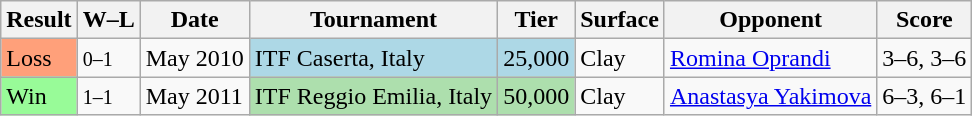<table class="sortable wikitable">
<tr>
<th>Result</th>
<th class=unsortable>W–L</th>
<th>Date</th>
<th>Tournament</th>
<th>Tier</th>
<th>Surface</th>
<th>Opponent</th>
<th class=unsortable>Score</th>
</tr>
<tr>
<td style=background:#ffa07a>Loss</td>
<td><small>0–1</small></td>
<td>May 2010</td>
<td bgcolor=lightblue>ITF Caserta, Italy</td>
<td bgcolor=lightblue>25,000</td>
<td>Clay</td>
<td> <a href='#'>Romina Oprandi</a></td>
<td>3–6, 3–6</td>
</tr>
<tr>
<td style=background:#98fb98>Win</td>
<td><small>1–1</small></td>
<td>May 2011</td>
<td bgcolor=addfad>ITF Reggio Emilia, Italy</td>
<td bgcolor=addfad>50,000</td>
<td>Clay</td>
<td> <a href='#'>Anastasya Yakimova</a></td>
<td>6–3, 6–1</td>
</tr>
</table>
